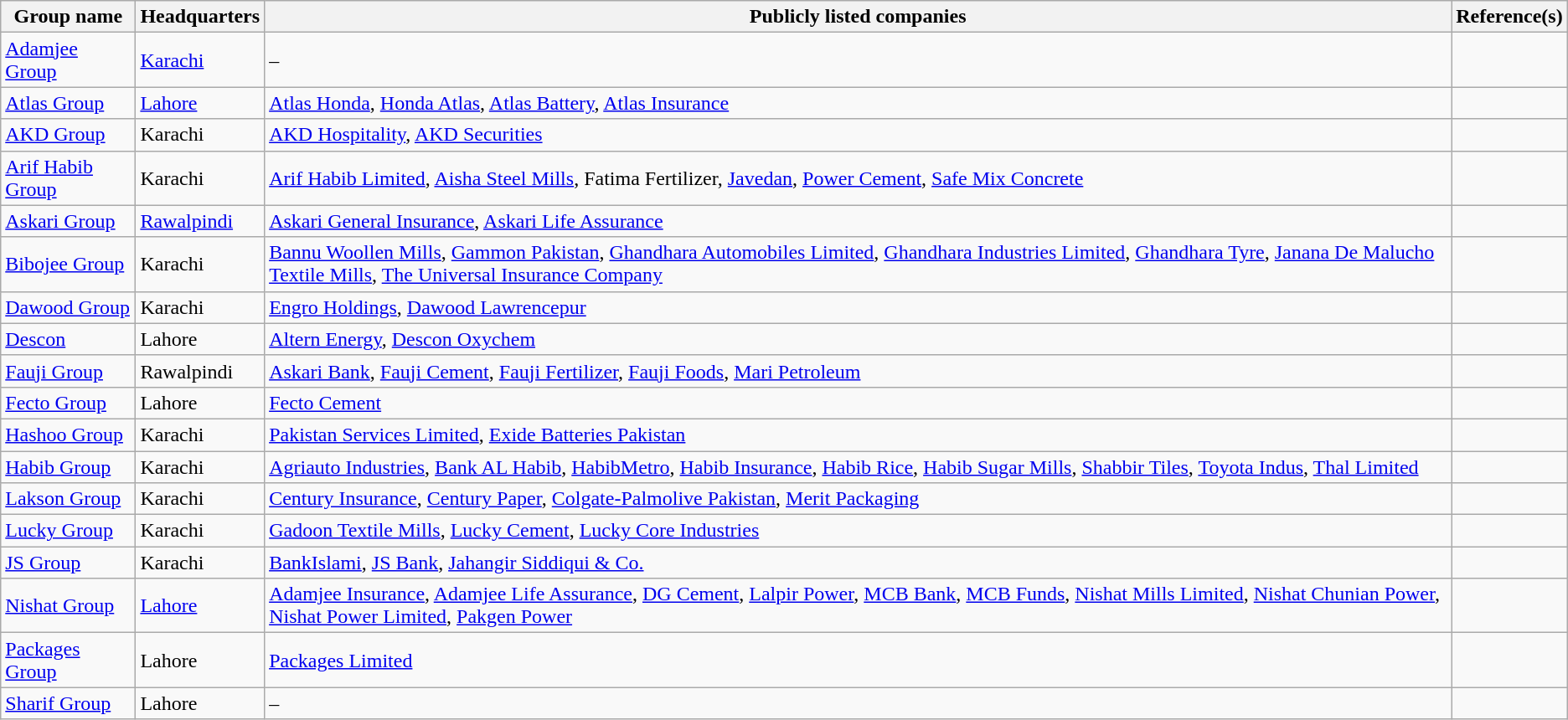<table class="wikitable sortable">
<tr>
<th>Group name</th>
<th>Headquarters</th>
<th>Publicly listed companies</th>
<th>Reference(s)</th>
</tr>
<tr>
<td><a href='#'>Adamjee Group</a></td>
<td><a href='#'>Karachi</a></td>
<td>–</td>
<td></td>
</tr>
<tr>
<td><a href='#'>Atlas Group</a></td>
<td><a href='#'>Lahore</a></td>
<td><a href='#'>Atlas Honda</a>, <a href='#'>Honda Atlas</a>, <a href='#'>Atlas Battery</a>, <a href='#'>Atlas Insurance</a></td>
<td></td>
</tr>
<tr>
<td><a href='#'>AKD Group</a></td>
<td>Karachi</td>
<td><a href='#'>AKD Hospitality</a>, <a href='#'>AKD Securities</a></td>
<td></td>
</tr>
<tr>
<td><a href='#'>Arif Habib Group</a></td>
<td>Karachi</td>
<td><a href='#'>Arif Habib Limited</a>, <a href='#'>Aisha Steel Mills</a>, Fatima Fertilizer, <a href='#'>Javedan</a>, <a href='#'>Power Cement</a>, <a href='#'>Safe Mix Concrete</a></td>
<td></td>
</tr>
<tr>
<td><a href='#'>Askari Group</a></td>
<td><a href='#'>Rawalpindi</a></td>
<td><a href='#'>Askari General Insurance</a>, <a href='#'>Askari Life Assurance</a></td>
<td></td>
</tr>
<tr>
<td><a href='#'>Bibojee Group</a></td>
<td>Karachi</td>
<td><a href='#'>Bannu Woollen Mills</a>, <a href='#'>Gammon Pakistan</a>, <a href='#'>Ghandhara Automobiles Limited</a>, <a href='#'>Ghandhara Industries Limited</a>, <a href='#'>Ghandhara Tyre</a>, <a href='#'>Janana De Malucho Textile Mills</a>, <a href='#'>The Universal Insurance Company</a></td>
<td></td>
</tr>
<tr>
<td><a href='#'>Dawood Group</a></td>
<td>Karachi</td>
<td><a href='#'>Engro Holdings</a>, <a href='#'>Dawood Lawrencepur</a></td>
<td></td>
</tr>
<tr>
<td><a href='#'>Descon</a></td>
<td>Lahore</td>
<td><a href='#'>Altern Energy</a>, <a href='#'>Descon Oxychem</a></td>
<td></td>
</tr>
<tr>
<td><a href='#'>Fauji Group</a></td>
<td>Rawalpindi</td>
<td><a href='#'>Askari Bank</a>, <a href='#'>Fauji Cement</a>, <a href='#'>Fauji Fertilizer</a>, <a href='#'>Fauji Foods</a>, <a href='#'>Mari Petroleum</a></td>
<td></td>
</tr>
<tr>
<td><a href='#'>Fecto Group</a></td>
<td>Lahore</td>
<td><a href='#'>Fecto Cement</a></td>
<td></td>
</tr>
<tr>
<td><a href='#'>Hashoo Group</a></td>
<td>Karachi</td>
<td><a href='#'>Pakistan Services Limited</a>, <a href='#'>Exide Batteries Pakistan</a></td>
<td></td>
</tr>
<tr>
<td><a href='#'>Habib Group</a></td>
<td>Karachi</td>
<td><a href='#'>Agriauto Industries</a>, <a href='#'>Bank AL Habib</a>, <a href='#'>HabibMetro</a>, <a href='#'>Habib Insurance</a>, <a href='#'>Habib Rice</a>, <a href='#'>Habib Sugar Mills</a>, <a href='#'>Shabbir Tiles</a>, <a href='#'>Toyota Indus</a>, <a href='#'>Thal Limited</a></td>
<td></td>
</tr>
<tr>
<td><a href='#'>Lakson Group</a></td>
<td>Karachi</td>
<td><a href='#'>Century Insurance</a>, <a href='#'>Century Paper</a>, <a href='#'>Colgate-Palmolive Pakistan</a>, <a href='#'>Merit Packaging</a></td>
<td></td>
</tr>
<tr>
<td><a href='#'>Lucky Group</a></td>
<td>Karachi</td>
<td><a href='#'>Gadoon Textile Mills</a>, <a href='#'>Lucky Cement</a>, <a href='#'>Lucky Core Industries</a></td>
<td></td>
</tr>
<tr>
<td><a href='#'>JS Group</a></td>
<td>Karachi</td>
<td><a href='#'>BankIslami</a>, <a href='#'>JS Bank</a>, <a href='#'>Jahangir Siddiqui & Co.</a></td>
<td></td>
</tr>
<tr>
<td><a href='#'>Nishat Group</a></td>
<td><a href='#'>Lahore</a></td>
<td><a href='#'>Adamjee Insurance</a>, <a href='#'>Adamjee Life Assurance</a>, <a href='#'>DG Cement</a>, <a href='#'>Lalpir Power</a>, <a href='#'>MCB Bank</a>, <a href='#'>MCB Funds</a>, <a href='#'>Nishat Mills Limited</a>, <a href='#'>Nishat Chunian Power</a>, <a href='#'>Nishat Power Limited</a>, <a href='#'>Pakgen Power</a></td>
<td></td>
</tr>
<tr>
<td><a href='#'>Packages Group</a></td>
<td>Lahore</td>
<td><a href='#'>Packages Limited</a></td>
<td></td>
</tr>
<tr>
<td><a href='#'>Sharif Group</a></td>
<td>Lahore</td>
<td>–</td>
</tr>
</table>
